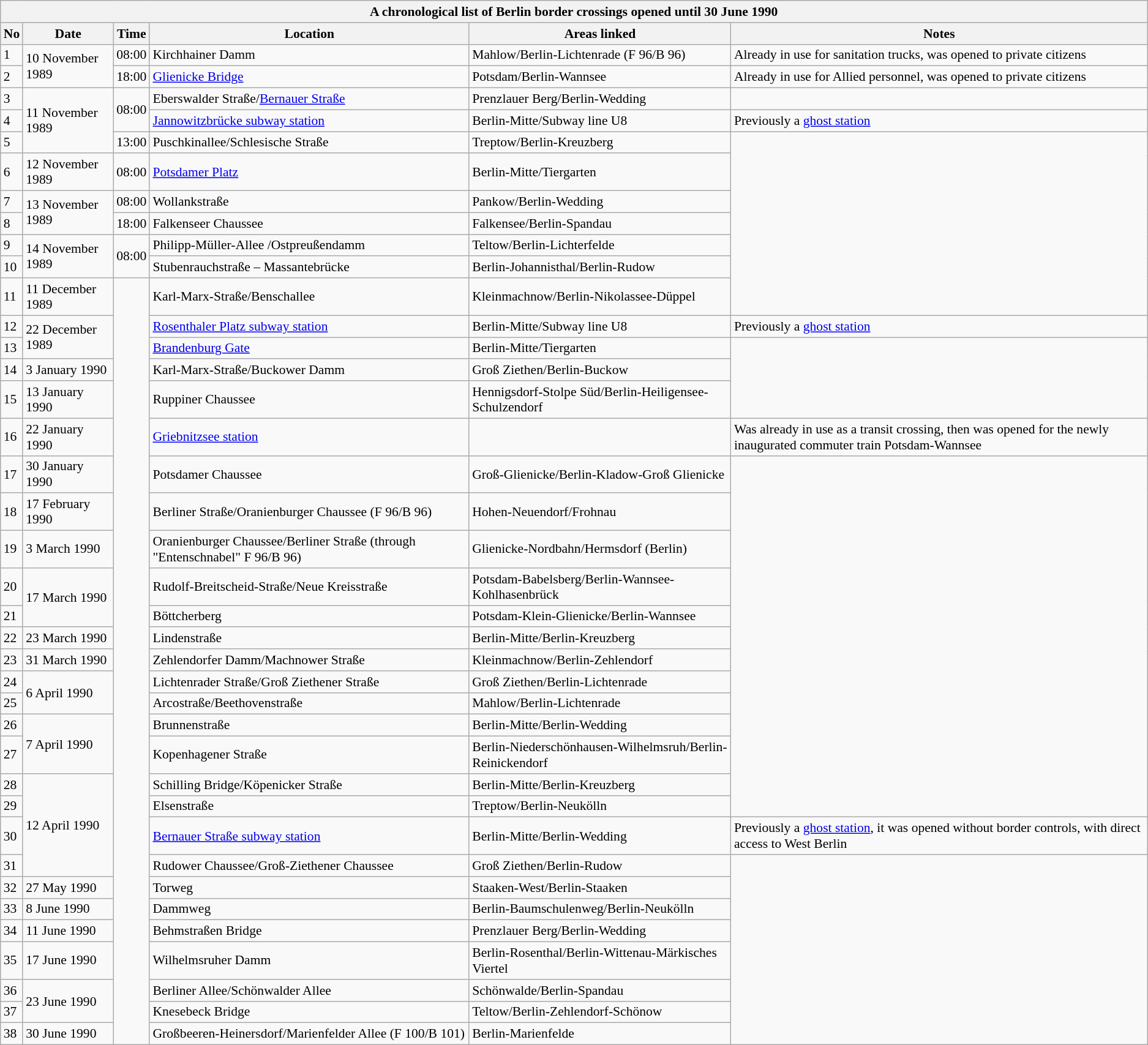<table class="wikitable" style="font-size: 90%">
<tr>
<th colspan=6>A chronological list of Berlin border crossings opened until 30 June 1990</th>
</tr>
<tr>
<th>No</th>
<th>Date</th>
<th>Time</th>
<th>Location</th>
<th>Areas linked</th>
<th>Notes</th>
</tr>
<tr>
<td>1</td>
<td rowspan=2>10 November 1989</td>
<td>08:00</td>
<td>Kirchhainer Damm</td>
<td>Mahlow/Berlin-Lichtenrade (F 96/B 96)</td>
<td>Already in use for sanitation trucks, was opened to private citizens</td>
</tr>
<tr>
<td>2</td>
<td>18:00</td>
<td><a href='#'>Glienicke Bridge</a></td>
<td>Potsdam/Berlin-Wannsee</td>
<td>Already in use for Allied personnel, was opened to private citizens</td>
</tr>
<tr>
<td>3</td>
<td rowspan=3>11 November 1989</td>
<td rowspan=2>08:00</td>
<td>Eberswalder Straße/<a href='#'>Bernauer Straße</a></td>
<td>Prenzlauer Berg/Berlin-Wedding</td>
<td></td>
</tr>
<tr>
<td>4</td>
<td><a href='#'>Jannowitzbrücke subway station</a></td>
<td>Berlin-Mitte/Subway line U8</td>
<td>Previously a <a href='#'>ghost station</a></td>
</tr>
<tr>
<td>5</td>
<td>13:00</td>
<td>Puschkinallee/Schlesische Straße</td>
<td>Treptow/Berlin-Kreuzberg</td>
<td rowspan=7></td>
</tr>
<tr>
<td>6</td>
<td>12 November 1989</td>
<td>08:00</td>
<td><a href='#'>Potsdamer Platz</a></td>
<td>Berlin-Mitte/Tiergarten</td>
</tr>
<tr>
<td>7</td>
<td rowspan=2>13 November 1989</td>
<td>08:00</td>
<td>Wollankstraße</td>
<td>Pankow/Berlin-Wedding</td>
</tr>
<tr>
<td>8</td>
<td>18:00</td>
<td>Falkenseer Chaussee</td>
<td>Falkensee/Berlin-Spandau</td>
</tr>
<tr>
<td>9</td>
<td rowspan=2>14 November 1989</td>
<td rowspan=2>08:00</td>
<td>Philipp-Müller-Allee /Ostpreußendamm</td>
<td>Teltow/Berlin-Lichterfelde</td>
</tr>
<tr>
<td>10</td>
<td>Stubenrauchstraße – Massantebrücke</td>
<td>Berlin-Johannisthal/Berlin-Rudow</td>
</tr>
<tr>
<td>11</td>
<td>11 December 1989</td>
<td rowspan=28></td>
<td>Karl-Marx-Straße/Benschallee</td>
<td>Kleinmachnow/Berlin-Nikolassee-Düppel</td>
</tr>
<tr>
<td>12</td>
<td rowspan=2>22 December 1989</td>
<td><a href='#'>Rosenthaler Platz subway station</a></td>
<td>Berlin-Mitte/Subway line U8</td>
<td>Previously a <a href='#'>ghost station</a></td>
</tr>
<tr>
<td>13</td>
<td><a href='#'>Brandenburg Gate</a></td>
<td>Berlin-Mitte/Tiergarten</td>
<td rowspan=3></td>
</tr>
<tr>
<td>14</td>
<td>3 January 1990</td>
<td>Karl-Marx-Straße/Buckower Damm</td>
<td>Groß Ziethen/Berlin-Buckow</td>
</tr>
<tr>
<td>15</td>
<td>13 January 1990</td>
<td>Ruppiner Chaussee</td>
<td>Hennigsdorf-Stolpe Süd/Berlin-Heiligensee-Schulzendorf</td>
</tr>
<tr>
<td>16</td>
<td>22 January 1990</td>
<td><a href='#'>Griebnitzsee station</a></td>
<td></td>
<td>Was already in use as a transit crossing, then was opened for the newly inaugurated commuter train Potsdam-Wannsee</td>
</tr>
<tr>
<td>17</td>
<td>30 January 1990</td>
<td>Potsdamer Chaussee</td>
<td>Groß-Glienicke/Berlin-Kladow-Groß Glienicke</td>
<td rowspan=13></td>
</tr>
<tr>
<td>18</td>
<td>17 February 1990</td>
<td>Berliner Straße/Oranienburger Chaussee (F 96/B 96)</td>
<td>Hohen-Neuendorf/Frohnau</td>
</tr>
<tr>
<td>19</td>
<td>3 March 1990</td>
<td>Oranienburger Chaussee/Berliner Straße (through "Entenschnabel" F 96/B 96)</td>
<td>Glienicke-Nordbahn/Hermsdorf (Berlin)</td>
</tr>
<tr>
<td>20</td>
<td rowspan=2>17 March 1990</td>
<td>Rudolf-Breitscheid-Straße/Neue Kreisstraße</td>
<td>Potsdam-Babelsberg/Berlin-Wannsee-Kohlhasenbrück</td>
</tr>
<tr>
<td>21</td>
<td>Böttcherberg</td>
<td>Potsdam-Klein-Glienicke/Berlin-Wannsee</td>
</tr>
<tr>
<td>22</td>
<td>23 March 1990</td>
<td>Lindenstraße</td>
<td>Berlin-Mitte/Berlin-Kreuzberg</td>
</tr>
<tr>
<td>23</td>
<td>31 March 1990</td>
<td>Zehlendorfer Damm/Machnower Straße</td>
<td>Kleinmachnow/Berlin-Zehlendorf</td>
</tr>
<tr>
<td>24</td>
<td rowspan=2>6 April 1990</td>
<td>Lichtenrader Straße/Groß Ziethener Straße</td>
<td>Groß Ziethen/Berlin-Lichtenrade</td>
</tr>
<tr>
<td>25</td>
<td>Arcostraße/Beethovenstraße</td>
<td>Mahlow/Berlin-Lichtenrade</td>
</tr>
<tr>
<td>26</td>
<td rowspan=2>7 April 1990</td>
<td>Brunnenstraße</td>
<td>Berlin-Mitte/Berlin-Wedding</td>
</tr>
<tr>
<td>27</td>
<td>Kopenhagener Straße</td>
<td>Berlin-Niederschönhausen-Wilhelmsruh/Berlin-Reinickendorf</td>
</tr>
<tr>
<td>28</td>
<td rowspan=4>12 April 1990</td>
<td>Schilling Bridge/Köpenicker Straße</td>
<td>Berlin-Mitte/Berlin-Kreuzberg</td>
</tr>
<tr>
<td>29</td>
<td>Elsenstraße</td>
<td>Treptow/Berlin-Neukölln</td>
</tr>
<tr>
<td>30</td>
<td><a href='#'>Bernauer Straße subway station</a></td>
<td>Berlin-Mitte/Berlin-Wedding</td>
<td>Previously a <a href='#'>ghost station</a>, it was opened without border controls, with direct access to West Berlin</td>
</tr>
<tr>
<td>31</td>
<td>Rudower Chaussee/Groß-Ziethener Chaussee</td>
<td>Groß Ziethen/Berlin-Rudow</td>
<td rowspan=8></td>
</tr>
<tr>
<td>32</td>
<td>27 May 1990</td>
<td>Torweg</td>
<td>Staaken-West/Berlin-Staaken</td>
</tr>
<tr>
<td>33</td>
<td>8 June 1990</td>
<td>Dammweg</td>
<td>Berlin-Baumschulenweg/Berlin-Neukölln</td>
</tr>
<tr>
<td>34</td>
<td>11 June 1990</td>
<td>Behmstraßen Bridge</td>
<td>Prenzlauer Berg/Berlin-Wedding</td>
</tr>
<tr>
<td>35</td>
<td>17 June 1990</td>
<td>Wilhelmsruher Damm</td>
<td>Berlin-Rosenthal/Berlin-Wittenau-Märkisches Viertel</td>
</tr>
<tr>
<td>36</td>
<td rowspan=2>23 June 1990</td>
<td>Berliner Allee/Schönwalder Allee</td>
<td>Schönwalde/Berlin-Spandau</td>
</tr>
<tr>
<td>37</td>
<td>Knesebeck Bridge</td>
<td>Teltow/Berlin-Zehlendorf-Schönow</td>
</tr>
<tr>
<td>38</td>
<td>30 June 1990</td>
<td>Großbeeren-Heinersdorf/Marienfelder Allee (F 100/B 101)</td>
<td>Berlin-Marienfelde</td>
</tr>
</table>
